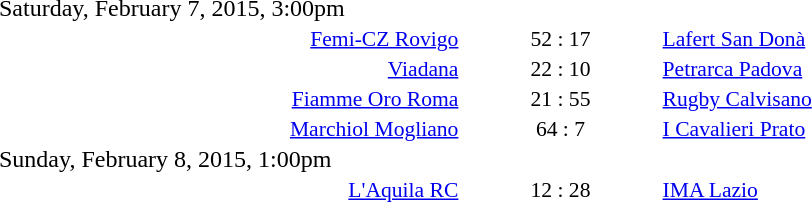<table style="width:70%;" cellspacing="1">
<tr>
<th width=35%></th>
<th width=15%></th>
<th></th>
</tr>
<tr>
<td>Saturday, February 7, 2015, 3:00pm</td>
</tr>
<tr style=font-size:90%>
<td align=right><a href='#'>Femi-CZ Rovigo</a></td>
<td align=center>52 : 17</td>
<td><a href='#'>Lafert San Donà</a></td>
</tr>
<tr style=font-size:90%>
<td align=right><a href='#'>Viadana</a></td>
<td align=center>22 : 10</td>
<td><a href='#'>Petrarca Padova</a></td>
</tr>
<tr style=font-size:90%>
<td align=right><a href='#'>Fiamme Oro Roma</a></td>
<td align=center>21 : 55</td>
<td><a href='#'>Rugby Calvisano</a></td>
</tr>
<tr style=font-size:90%>
<td align=right><a href='#'>Marchiol Mogliano</a></td>
<td align=center>64 : 7</td>
<td><a href='#'>I Cavalieri Prato</a></td>
</tr>
<tr>
<td>Sunday, February 8, 2015, 1:00pm</td>
</tr>
<tr style=font-size:90%>
<td align=right><a href='#'>L'Aquila RC</a></td>
<td align=center>12 : 28</td>
<td><a href='#'>IMA Lazio</a></td>
</tr>
</table>
